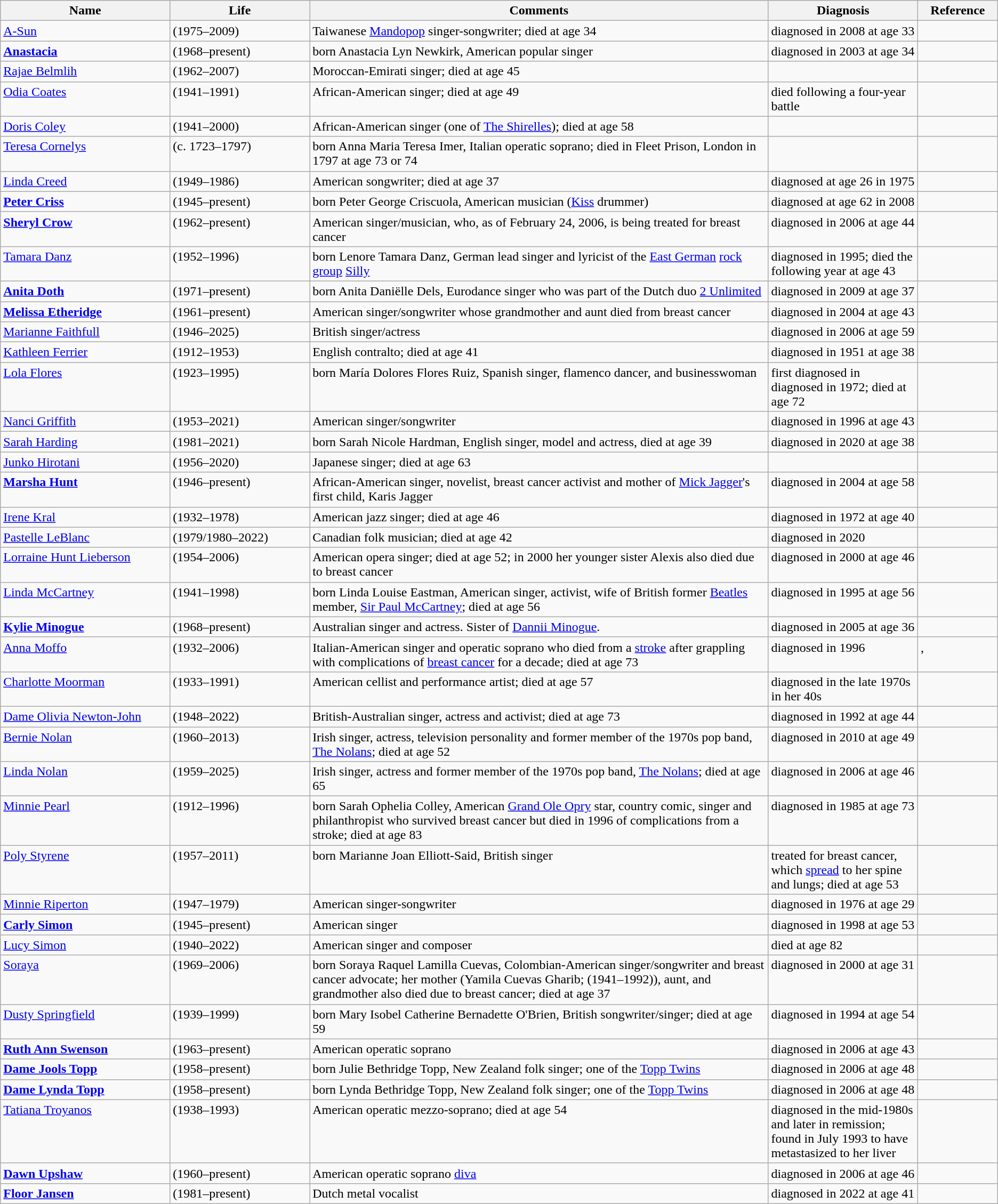<table class=wikitable>
<tr>
<th style="width:17%;">Name</th>
<th style="width:14%;">Life</th>
<th style="width:46%;">Comments</th>
<th style="width:15%;">Diagnosis</th>
<th style="width:8%;">Reference</th>
</tr>
<tr valign="top">
<td><a href='#'>A-Sun</a></td>
<td>(1975–2009)</td>
<td>Taiwanese <a href='#'>Mandopop</a> singer-songwriter; died at age 34</td>
<td>diagnosed in 2008 at age 33</td>
<td> </td>
</tr>
<tr valign="top">
<td><strong><a href='#'>Anastacia</a></strong></td>
<td>(1968–present)</td>
<td>born Anastacia Lyn Newkirk, American popular singer</td>
<td>diagnosed in 2003 at age 34</td>
<td></td>
</tr>
<tr valign="top">
<td><a href='#'>Rajae Belmlih</a></td>
<td>(1962–2007)</td>
<td>Moroccan-Emirati singer; died at age 45</td>
<td></td>
<td></td>
</tr>
<tr valign="top">
<td><a href='#'>Odia Coates</a></td>
<td>(1941–1991)</td>
<td>African-American singer; died at age 49</td>
<td>died following a four-year battle</td>
<td></td>
</tr>
<tr valign="top">
<td><a href='#'>Doris Coley</a></td>
<td>(1941–2000)</td>
<td>African-American singer (one of <a href='#'>The Shirelles</a>); died at age 58</td>
<td></td>
<td></td>
</tr>
<tr valign="top">
<td><a href='#'>Teresa Cornelys</a></td>
<td>(c. 1723–1797)</td>
<td>born Anna Maria Teresa Imer, Italian operatic soprano; died in Fleet Prison, London in 1797 at age 73 or 74</td>
<td></td>
<td></td>
</tr>
<tr valign="top">
<td><a href='#'>Linda Creed</a></td>
<td>(1949–1986)</td>
<td>American songwriter; died at age 37</td>
<td>diagnosed at age 26 in 1975</td>
<td></td>
</tr>
<tr valign="top">
<td><strong><a href='#'>Peter Criss</a></strong></td>
<td>(1945–present)</td>
<td>born Peter George Criscuola, American musician (<a href='#'>Kiss</a> drummer)</td>
<td>diagnosed at age 62 in 2008</td>
<td></td>
</tr>
<tr valign="top">
<td><strong><a href='#'>Sheryl Crow</a></strong></td>
<td>(1962–present)</td>
<td>American singer/musician, who, as of February 24, 2006, is being treated for breast cancer</td>
<td>diagnosed in 2006 at age 44</td>
<td></td>
</tr>
<tr valign="top">
<td><a href='#'>Tamara Danz</a></td>
<td>(1952–1996)</td>
<td>born Lenore Tamara Danz, German lead singer and lyricist of the <a href='#'>East German</a> <a href='#'>rock group</a> <a href='#'>Silly</a></td>
<td>diagnosed in 1995; died the following year at age 43</td>
<td></td>
</tr>
<tr valign="top">
<td><strong><a href='#'>Anita Doth</a></strong></td>
<td>(1971–present)</td>
<td>born Anita Daniëlle Dels, Eurodance singer who was part of the Dutch duo <a href='#'>2 Unlimited</a></td>
<td>diagnosed in 2009 at age 37</td>
<td></td>
</tr>
<tr valign="top">
<td><strong><a href='#'>Melissa Etheridge</a></strong></td>
<td>(1961–present)</td>
<td>American singer/songwriter whose grandmother and aunt died from breast cancer</td>
<td>diagnosed in 2004 at age 43</td>
<td></td>
</tr>
<tr valign="top">
<td><a href='#'>Marianne Faithfull</a></td>
<td>(1946–2025)</td>
<td>British singer/actress</td>
<td>diagnosed in 2006 at age 59</td>
<td></td>
</tr>
<tr valign="top">
<td><a href='#'>Kathleen Ferrier</a></td>
<td>(1912–1953)</td>
<td>English contralto; died at age 41</td>
<td>diagnosed in 1951 at age 38</td>
</tr>
<tr valign="top">
<td><a href='#'>Lola Flores</a></td>
<td>(1923–1995)</td>
<td>born María Dolores Flores Ruiz, Spanish singer, flamenco dancer, and businesswoman</td>
<td>first diagnosed in diagnosed in 1972; died at age 72</td>
<td></td>
</tr>
<tr valign="top">
<td><a href='#'>Nanci Griffith</a></td>
<td>(1953–2021)</td>
<td>American singer/songwriter</td>
<td>diagnosed in 1996 at age 43</td>
<td></td>
</tr>
<tr valign="top">
<td><a href='#'>Sarah Harding</a></td>
<td>(1981–2021)</td>
<td>born Sarah Nicole Hardman, English singer, model and actress, died at age 39</td>
<td>diagnosed in 2020 at age 38</td>
<td></td>
</tr>
<tr valign="top">
<td><a href='#'>Junko Hirotani</a></td>
<td>(1956–2020)</td>
<td>Japanese singer; died at age 63</td>
<td></td>
<td></td>
</tr>
<tr valign="top">
<td><strong><a href='#'>Marsha Hunt</a></strong></td>
<td>(1946–present)</td>
<td>African-American singer, novelist, breast cancer activist and mother of <a href='#'>Mick Jagger</a>'s first child, Karis Jagger</td>
<td>diagnosed in 2004 at age 58</td>
<td></td>
</tr>
<tr valign="top">
<td><a href='#'>Irene Kral</a></td>
<td>(1932–1978)</td>
<td>American jazz singer; died at age 46</td>
<td>diagnosed in 1972 at age 40</td>
<td></td>
</tr>
<tr valign="top">
<td><a href='#'>Pastelle LeBlanc</a></td>
<td>(1979/1980–2022)</td>
<td>Canadian folk musician; died at age 42</td>
<td>diagnosed in 2020</td>
<td></td>
</tr>
<tr valign="top">
<td><a href='#'>Lorraine Hunt Lieberson</a></td>
<td>(1954–2006)</td>
<td>American opera singer; died at age 52; in 2000 her younger sister Alexis also died due to breast cancer</td>
<td>diagnosed in 2000 at age 46</td>
<td></td>
</tr>
<tr valign="top">
<td><a href='#'>Linda McCartney</a></td>
<td>(1941–1998)</td>
<td>born Linda Louise Eastman, American singer, activist, wife of British former <a href='#'>Beatles</a> member, <a href='#'>Sir Paul McCartney</a>; died at age 56</td>
<td>diagnosed in 1995 at age 56</td>
<td></td>
</tr>
<tr valign="top">
<td><strong><a href='#'>Kylie Minogue</a></strong></td>
<td>(1968–present)</td>
<td>Australian singer and actress. Sister of <a href='#'>Dannii Minogue</a>.</td>
<td>diagnosed in 2005 at age 36</td>
<td></td>
</tr>
<tr valign="top">
<td><a href='#'>Anna Moffo</a></td>
<td>(1932–2006)</td>
<td>Italian-American singer and operatic soprano who died from a <a href='#'>stroke</a> after grappling with complications of <a href='#'>breast cancer</a> for a decade; died at age 73</td>
<td>diagnosed in 1996</td>
<td>, </td>
</tr>
<tr valign="top">
<td><a href='#'>Charlotte Moorman</a></td>
<td>(1933–1991)</td>
<td>American cellist and performance artist; died at age 57</td>
<td>diagnosed in the late 1970s in her 40s</td>
<td></td>
</tr>
<tr valign="top">
<td><a href='#'>Dame Olivia Newton-John</a></td>
<td>(1948–2022)</td>
<td>British-Australian singer, actress and activist; died at age 73</td>
<td>diagnosed in 1992 at age 44</td>
<td></td>
</tr>
<tr valign="top">
<td><a href='#'>Bernie Nolan</a></td>
<td>(1960–2013)</td>
<td>Irish singer, actress, television personality and former member of the 1970s pop band, <a href='#'>The Nolans</a>; died at age 52</td>
<td>diagnosed in 2010 at age 49</td>
<td></td>
</tr>
<tr valign="top">
<td><a href='#'>Linda Nolan</a></td>
<td>(1959–2025)</td>
<td>Irish singer, actress and former member of the 1970s pop band, <a href='#'>The Nolans</a>; died at age 65</td>
<td>diagnosed in 2006 at age 46</td>
<td></td>
</tr>
<tr valign="top">
<td><a href='#'>Minnie Pearl</a></td>
<td>(1912–1996)</td>
<td>born Sarah Ophelia Colley, American <a href='#'>Grand Ole Opry</a> star, country comic, singer and philanthropist who survived breast cancer but died in 1996 of complications from a stroke; died at age 83</td>
<td>diagnosed in 1985 at age 73</td>
<td></td>
</tr>
<tr valign="top">
<td><a href='#'>Poly Styrene</a></td>
<td>(1957–2011)</td>
<td>born Marianne Joan Elliott-Said, British singer</td>
<td>treated for breast cancer, which <a href='#'>spread</a> to her spine and lungs; died at age 53</td>
<td></td>
</tr>
<tr valign="top">
<td><a href='#'>Minnie Riperton</a></td>
<td>(1947–1979)</td>
<td>American singer-songwriter</td>
<td>diagnosed in 1976 at age 29</td>
<td></td>
</tr>
<tr valign="top">
<td><strong><a href='#'>Carly Simon</a></strong></td>
<td>(1945–present)</td>
<td>American singer</td>
<td>diagnosed in 1998 at age 53</td>
<td></td>
</tr>
<tr valign="top">
<td><a href='#'>Lucy Simon</a></td>
<td>(1940–2022)</td>
<td>American singer and composer</td>
<td>died at age 82</td>
<td></td>
</tr>
<tr valign="top">
<td><a href='#'>Soraya</a></td>
<td>(1969–2006)</td>
<td>born Soraya Raquel Lamilla Cuevas, Colombian-American singer/songwriter and breast cancer advocate; her mother (Yamila Cuevas Gharib; (1941–1992)), aunt, and grandmother also died due to breast cancer; died at age 37</td>
<td>diagnosed in 2000 at age 31</td>
<td></td>
</tr>
<tr valign="top">
<td><a href='#'>Dusty Springfield</a></td>
<td>(1939–1999)</td>
<td>born Mary Isobel Catherine Bernadette O'Brien, British songwriter/singer; died at age 59</td>
<td>diagnosed in 1994 at age 54</td>
<td></td>
</tr>
<tr valign="top">
<td><strong><a href='#'>Ruth Ann Swenson</a></strong></td>
<td>(1963–present)</td>
<td>American operatic soprano</td>
<td>diagnosed in 2006 at age 43</td>
<td></td>
</tr>
<tr valign="top">
<td><strong><a href='#'>Dame Jools Topp</a></strong></td>
<td>(1958–present)</td>
<td>born Julie Bethridge Topp, New Zealand folk singer; one of the <a href='#'>Topp Twins</a></td>
<td>diagnosed in 2006 at age 48</td>
<td></td>
</tr>
<tr valign="top">
<td><strong><a href='#'>Dame Lynda Topp</a></strong></td>
<td>(1958–present)</td>
<td>born Lynda Bethridge Topp, New Zealand folk singer; one of the <a href='#'>Topp Twins</a></td>
<td>diagnosed in 2006 at age 48</td>
<td></td>
</tr>
<tr valign="top">
<td><a href='#'>Tatiana Troyanos</a></td>
<td>(1938–1993)</td>
<td>American operatic mezzo-soprano; died at age 54</td>
<td>diagnosed in the mid-1980s and later in remission; found in July 1993 to have metastasized to her liver</td>
<td></td>
</tr>
<tr valign="top">
<td><strong><a href='#'>Dawn Upshaw</a></strong></td>
<td>(1960–present)</td>
<td>American operatic soprano <a href='#'>diva</a></td>
<td>diagnosed in 2006 at age 46</td>
<td></td>
</tr>
<tr valign="top">
<td><strong><a href='#'>Floor Jansen</a></strong></td>
<td>(1981–present)</td>
<td>Dutch metal vocalist</td>
<td>diagnosed in 2022 at age 41</td>
<td></td>
</tr>
</table>
